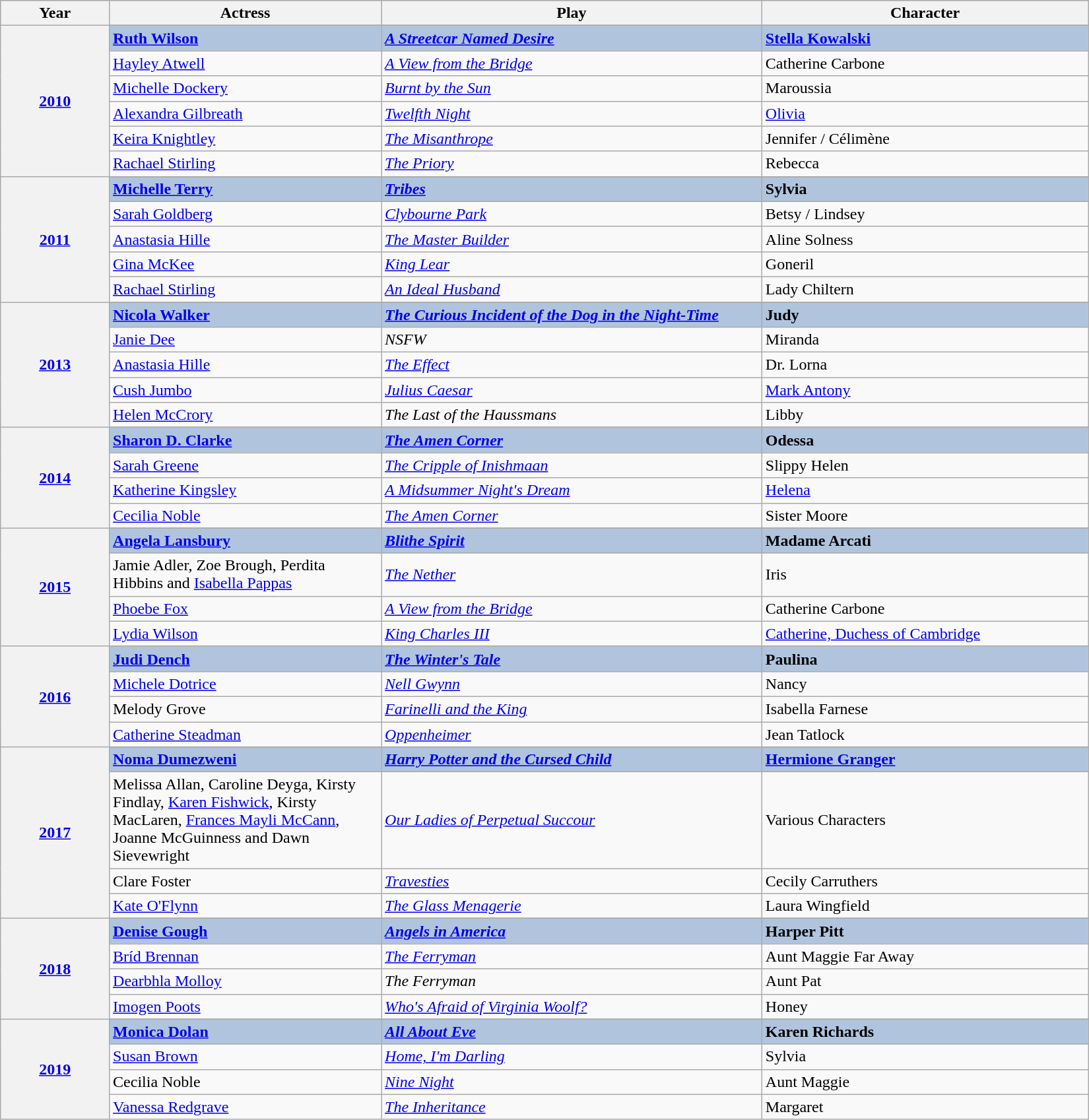<table class="wikitable" style="width:87%;">
<tr style="background:#bebebe;">
<th style="width:10%;">Year</th>
<th style="width:25%;">Actress</th>
<th style="width:35%;">Play</th>
<th style="width:30%;">Character</th>
</tr>
<tr>
<th rowspan="7" align="center"><a href='#'>2010</a></th>
</tr>
<tr style="background:#B0C4DE">
<td><strong><a href='#'>Ruth Wilson</a></strong></td>
<td><strong><em><a href='#'>A Streetcar Named Desire</a></em></strong></td>
<td><strong><a href='#'>Stella Kowalski</a></strong></td>
</tr>
<tr>
<td><a href='#'>Hayley Atwell</a></td>
<td><em><a href='#'>A View from the Bridge</a></em></td>
<td>Catherine Carbone</td>
</tr>
<tr>
<td><a href='#'>Michelle Dockery</a></td>
<td><em><a href='#'>Burnt by the Sun</a></em></td>
<td>Maroussia</td>
</tr>
<tr>
<td><a href='#'>Alexandra Gilbreath</a></td>
<td><em><a href='#'>Twelfth Night</a></em></td>
<td><a href='#'>Olivia</a></td>
</tr>
<tr>
<td><a href='#'>Keira Knightley</a></td>
<td><em><a href='#'>The Misanthrope</a></em></td>
<td>Jennifer / Célimène</td>
</tr>
<tr>
<td><a href='#'>Rachael Stirling</a></td>
<td><em><a href='#'>The Priory</a></em></td>
<td>Rebecca</td>
</tr>
<tr>
<th rowspan="6" align="center"><a href='#'>2011</a></th>
</tr>
<tr style="background:#B0C4DE">
<td><strong><a href='#'>Michelle Terry</a></strong></td>
<td><strong><em><a href='#'>Tribes</a></em></strong></td>
<td><strong>Sylvia</strong></td>
</tr>
<tr>
<td><a href='#'>Sarah Goldberg</a></td>
<td><em><a href='#'>Clybourne Park</a></em></td>
<td>Betsy / Lindsey</td>
</tr>
<tr>
<td><a href='#'>Anastasia Hille</a></td>
<td><em><a href='#'>The Master Builder</a></em></td>
<td>Aline Solness</td>
</tr>
<tr>
<td><a href='#'>Gina McKee</a></td>
<td><em><a href='#'>King Lear</a></em></td>
<td>Goneril</td>
</tr>
<tr>
<td><a href='#'>Rachael Stirling</a></td>
<td><em><a href='#'>An Ideal Husband</a></em></td>
<td>Lady Chiltern</td>
</tr>
<tr>
<th rowspan="6" align="center"><a href='#'>2013</a></th>
</tr>
<tr style="background:#B0C4DE">
<td><strong><a href='#'>Nicola Walker</a></strong></td>
<td><strong><em><a href='#'>The Curious Incident of the Dog in the Night-Time</a></em></strong></td>
<td><strong>Judy</strong></td>
</tr>
<tr>
<td><a href='#'>Janie Dee</a></td>
<td><em>NSFW</em></td>
<td>Miranda</td>
</tr>
<tr>
<td><a href='#'>Anastasia Hille</a></td>
<td><em><a href='#'>The Effect</a></em></td>
<td>Dr. Lorna</td>
</tr>
<tr>
<td><a href='#'>Cush Jumbo</a></td>
<td><em><a href='#'>Julius Caesar</a></em></td>
<td><a href='#'>Mark Antony</a></td>
</tr>
<tr>
<td><a href='#'>Helen McCrory</a></td>
<td><em>The Last of the Haussmans</em></td>
<td>Libby</td>
</tr>
<tr>
<th rowspan="5" align="center"><a href='#'>2014</a></th>
</tr>
<tr style="background:#B0C4DE">
<td><strong><a href='#'>Sharon D. Clarke</a></strong></td>
<td><strong><em><a href='#'>The Amen Corner</a></em></strong></td>
<td><strong>Odessa</strong></td>
</tr>
<tr>
<td><a href='#'>Sarah Greene</a></td>
<td><em><a href='#'>The Cripple of Inishmaan</a></em></td>
<td>Slippy Helen</td>
</tr>
<tr>
<td><a href='#'>Katherine Kingsley</a></td>
<td><em><a href='#'>A Midsummer Night's Dream</a></em></td>
<td><a href='#'>Helena</a></td>
</tr>
<tr>
<td><a href='#'>Cecilia Noble</a></td>
<td><em><a href='#'>The Amen Corner</a></em></td>
<td>Sister Moore</td>
</tr>
<tr>
<th rowspan="5" align="center"><a href='#'>2015</a></th>
</tr>
<tr style="background:#B0C4DE">
<td><strong><a href='#'>Angela Lansbury</a></strong></td>
<td><strong><em><a href='#'>Blithe Spirit</a></em></strong></td>
<td><strong>Madame Arcati</strong></td>
</tr>
<tr>
<td>Jamie Adler, Zoe Brough, Perdita Hibbins and <a href='#'>Isabella Pappas</a></td>
<td><em><a href='#'>The Nether</a></em></td>
<td>Iris</td>
</tr>
<tr>
<td><a href='#'>Phoebe Fox</a></td>
<td><em><a href='#'>A View from the Bridge</a></em></td>
<td>Catherine Carbone</td>
</tr>
<tr>
<td><a href='#'>Lydia Wilson</a></td>
<td><em><a href='#'>King Charles III</a></em></td>
<td><a href='#'>Catherine, Duchess of Cambridge</a></td>
</tr>
<tr>
<th rowspan="5" align="center"><a href='#'>2016</a></th>
</tr>
<tr style="background:#B0C4DE">
<td><strong><a href='#'>Judi Dench</a></strong></td>
<td><strong><em><a href='#'>The Winter's Tale</a></em></strong></td>
<td><strong>Paulina</strong></td>
</tr>
<tr>
<td><a href='#'>Michele Dotrice</a></td>
<td><em><a href='#'>Nell Gwynn</a></em></td>
<td>Nancy</td>
</tr>
<tr>
<td>Melody Grove</td>
<td><em><a href='#'>Farinelli and the King</a></em></td>
<td>Isabella Farnese</td>
</tr>
<tr>
<td><a href='#'>Catherine Steadman</a></td>
<td><em><a href='#'>Oppenheimer</a></em></td>
<td>Jean Tatlock</td>
</tr>
<tr>
<th rowspan="5" align="center"><a href='#'>2017</a></th>
</tr>
<tr style="background:#B0C4DE">
<td><strong><a href='#'>Noma Dumezweni</a></strong></td>
<td><strong><em><a href='#'>Harry Potter and the Cursed Child</a></em></strong></td>
<td><strong><a href='#'>Hermione Granger</a></strong></td>
</tr>
<tr>
<td>Melissa Allan, Caroline Deyga, Kirsty Findlay, <a href='#'>Karen Fishwick</a>, Kirsty MacLaren, <a href='#'>Frances Mayli McCann</a>, Joanne McGuinness and Dawn Sievewright</td>
<td><em><a href='#'>Our Ladies of Perpetual Succour</a></em></td>
<td>Various Characters</td>
</tr>
<tr>
<td>Clare Foster</td>
<td><em><a href='#'>Travesties</a></em></td>
<td>Cecily Carruthers</td>
</tr>
<tr>
<td><a href='#'>Kate O'Flynn</a></td>
<td><em><a href='#'>The Glass Menagerie</a></em></td>
<td>Laura Wingfield</td>
</tr>
<tr>
<th rowspan="5"><a href='#'>2018</a></th>
</tr>
<tr style="background:#B0C4DE">
<td><strong><a href='#'>Denise Gough</a></strong></td>
<td><strong><em><a href='#'>Angels in America</a></em></strong></td>
<td><strong>Harper Pitt</strong></td>
</tr>
<tr>
<td><a href='#'>Bríd Brennan</a></td>
<td><a href='#'><em>The Ferryman</em></a></td>
<td>Aunt Maggie Far Away</td>
</tr>
<tr>
<td><a href='#'>Dearbhla Molloy</a></td>
<td><em>The Ferryman</em></td>
<td>Aunt Pat</td>
</tr>
<tr>
<td><a href='#'>Imogen Poots</a></td>
<td><em><a href='#'>Who's Afraid of Virginia Woolf?</a></em></td>
<td>Honey</td>
</tr>
<tr>
<th rowspan=5><a href='#'>2019</a></th>
</tr>
<tr style="background:#B0C4DE">
<td><strong><a href='#'>Monica Dolan</a></strong></td>
<td><strong><em><a href='#'>All About Eve</a></em></strong></td>
<td><strong>Karen Richards</strong></td>
</tr>
<tr>
<td><a href='#'>Susan Brown</a></td>
<td><em><a href='#'>Home, I'm Darling</a></em></td>
<td>Sylvia</td>
</tr>
<tr>
<td>Cecilia Noble</td>
<td><em><a href='#'>Nine Night</a></em></td>
<td>Aunt Maggie</td>
</tr>
<tr>
<td><a href='#'>Vanessa Redgrave</a></td>
<td><em><a href='#'>The Inheritance</a></em></td>
<td>Margaret</td>
</tr>
</table>
